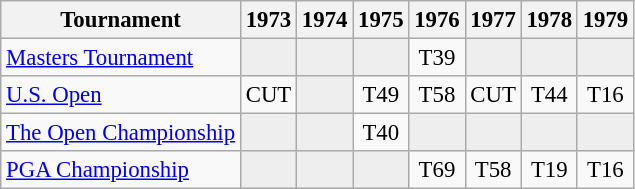<table class="wikitable" style="font-size:95%;text-align:center;">
<tr>
<th>Tournament</th>
<th>1973</th>
<th>1974</th>
<th>1975</th>
<th>1976</th>
<th>1977</th>
<th>1978</th>
<th>1979</th>
</tr>
<tr>
<td align=left><a href='#'>Masters Tournament</a></td>
<td style="background:#eeeeee;"></td>
<td style="background:#eeeeee;"></td>
<td style="background:#eeeeee;"></td>
<td>T39</td>
<td style="background:#eeeeee;"></td>
<td style="background:#eeeeee;"></td>
<td style="background:#eeeeee;"></td>
</tr>
<tr>
<td align=left><a href='#'>U.S. Open</a></td>
<td>CUT</td>
<td style="background:#eeeeee;"></td>
<td>T49</td>
<td>T58</td>
<td>CUT</td>
<td>T44</td>
<td>T16</td>
</tr>
<tr>
<td align=left><a href='#'>The Open Championship</a></td>
<td style="background:#eeeeee;"></td>
<td style="background:#eeeeee;"></td>
<td>T40</td>
<td style="background:#eeeeee;"></td>
<td style="background:#eeeeee;"></td>
<td style="background:#eeeeee;"></td>
<td style="background:#eeeeee;"></td>
</tr>
<tr>
<td align=left><a href='#'>PGA Championship</a></td>
<td style="background:#eeeeee;"></td>
<td style="background:#eeeeee;"></td>
<td style="background:#eeeeee;"></td>
<td>T69</td>
<td>T58</td>
<td>T19</td>
<td>T16</td>
</tr>
</table>
